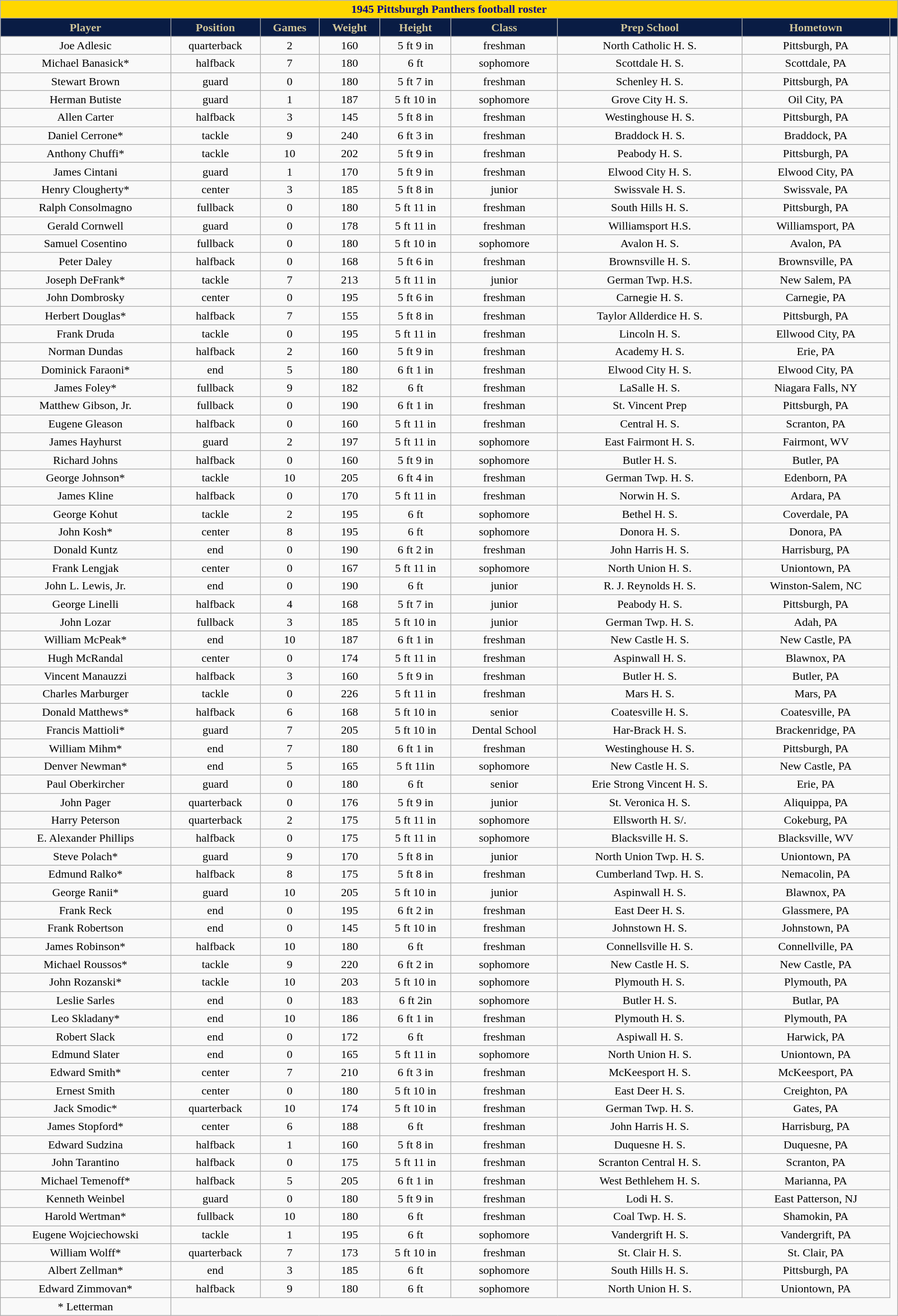<table class="wikitable collapsible collapsed" style="margin: left; text-align:right; width:100%;">
<tr>
<th colspan="10" ; style="background:gold; color:darkblue; text-align: center;"><strong>1945 Pittsburgh Panthers football roster</strong></th>
</tr>
<tr align="center"  style="background:#091C44; color:#CEC499;">
<td><strong>Player</strong></td>
<td><strong>Position</strong></td>
<td><strong>Games</strong></td>
<td><strong>Weight</strong></td>
<td><strong>Height</strong></td>
<td><strong>Class</strong></td>
<td><strong>Prep School</strong></td>
<td><strong>Hometown</strong></td>
<td></td>
</tr>
<tr align="center" bgcolor="">
<td>Joe Adlesic</td>
<td>quarterback</td>
<td>2</td>
<td>160</td>
<td>5 ft 9 in</td>
<td>freshman</td>
<td>North Catholic H. S.</td>
<td>Pittsburgh, PA</td>
</tr>
<tr align="center" bgcolor="">
<td>Michael Banasick*</td>
<td>halfback</td>
<td>7</td>
<td>180</td>
<td>6 ft</td>
<td>sophomore</td>
<td>Scottdale H. S.</td>
<td>Scottdale, PA</td>
</tr>
<tr align="center" bgcolor="">
<td>Stewart Brown</td>
<td>guard</td>
<td>0</td>
<td>180</td>
<td>5 ft 7 in</td>
<td>freshman</td>
<td>Schenley H. S.</td>
<td>Pittsburgh, PA</td>
</tr>
<tr align="center" bgcolor="">
<td>Herman Butiste</td>
<td>guard</td>
<td>1</td>
<td>187</td>
<td>5 ft 10 in</td>
<td>sophomore</td>
<td>Grove City H. S.</td>
<td>Oil City, PA</td>
</tr>
<tr align="center" bgcolor="">
<td>Allen Carter</td>
<td>halfback</td>
<td>3</td>
<td>145</td>
<td>5 ft 8 in</td>
<td>freshman</td>
<td>Westinghouse H. S.</td>
<td>Pittsburgh, PA</td>
</tr>
<tr align="center" bgcolor="">
<td>Daniel Cerrone*</td>
<td>tackle</td>
<td>9</td>
<td>240</td>
<td>6 ft 3 in</td>
<td>freshman</td>
<td>Braddock H. S.</td>
<td>Braddock, PA</td>
</tr>
<tr align="center" bgcolor="">
<td>Anthony Chuffi*</td>
<td>tackle</td>
<td>10</td>
<td>202</td>
<td>5 ft 9 in</td>
<td>freshman</td>
<td>Peabody H. S.</td>
<td>Pittsburgh, PA</td>
</tr>
<tr align="center" bgcolor="">
<td>James Cintani</td>
<td>guard</td>
<td>1</td>
<td>170</td>
<td>5 ft 9 in</td>
<td>freshman</td>
<td>Elwood City H. S.</td>
<td>Elwood City, PA</td>
</tr>
<tr align="center" bgcolor="">
<td>Henry Clougherty*</td>
<td>center</td>
<td>3</td>
<td>185</td>
<td>5 ft 8 in</td>
<td>junior</td>
<td>Swissvale H. S.</td>
<td>Swissvale, PA</td>
</tr>
<tr align="center" bgcolor="">
<td>Ralph Consolmagno</td>
<td>fullback</td>
<td>0</td>
<td>180</td>
<td>5 ft 11 in</td>
<td>freshman</td>
<td>South Hills H. S.</td>
<td>Pittsburgh, PA</td>
</tr>
<tr align="center" bgcolor="">
<td>Gerald Cornwell</td>
<td>guard</td>
<td>0</td>
<td>178</td>
<td>5 ft 11 in</td>
<td>freshman</td>
<td>Williamsport H.S.</td>
<td>Williamsport, PA</td>
</tr>
<tr align="center" bgcolor="">
<td>Samuel Cosentino</td>
<td>fullback</td>
<td>0</td>
<td>180</td>
<td>5 ft 10 in</td>
<td>sophomore</td>
<td>Avalon H. S.</td>
<td>Avalon, PA</td>
</tr>
<tr align="center" bgcolor="">
<td>Peter Daley</td>
<td>halfback</td>
<td>0</td>
<td>168</td>
<td>5 ft 6 in</td>
<td>freshman</td>
<td>Brownsville H. S.</td>
<td>Brownsville, PA</td>
</tr>
<tr align="center" bgcolor="">
<td>Joseph DeFrank*</td>
<td>tackle</td>
<td>7</td>
<td>213</td>
<td>5 ft 11 in</td>
<td>junior</td>
<td>German Twp. H.S.</td>
<td>New Salem, PA</td>
</tr>
<tr align="center" bgcolor="">
<td>John Dombrosky</td>
<td>center</td>
<td>0</td>
<td>195</td>
<td>5 ft 6 in</td>
<td>freshman</td>
<td>Carnegie H. S.</td>
<td>Carnegie, PA</td>
</tr>
<tr align="center" bgcolor="">
<td>Herbert Douglas*</td>
<td>halfback</td>
<td>7</td>
<td>155</td>
<td>5 ft 8 in</td>
<td>freshman</td>
<td>Taylor Allderdice H. S.</td>
<td>Pittsburgh, PA</td>
</tr>
<tr align="center" bgcolor="">
<td>Frank Druda</td>
<td>tackle</td>
<td>0</td>
<td>195</td>
<td>5 ft 11 in</td>
<td>freshman</td>
<td>Lincoln H. S.</td>
<td>Ellwood City, PA</td>
</tr>
<tr align="center" bgcolor="">
<td>Norman Dundas</td>
<td>halfback</td>
<td>2</td>
<td>160</td>
<td>5 ft 9 in</td>
<td>freshman</td>
<td>Academy H. S.</td>
<td>Erie, PA</td>
</tr>
<tr align="center" bgcolor="">
<td>Dominick Faraoni*</td>
<td>end</td>
<td>5</td>
<td>180</td>
<td>6 ft 1 in</td>
<td>freshman</td>
<td>Elwood City H. S.</td>
<td>Elwood City, PA</td>
</tr>
<tr align="center" bgcolor="">
<td>James Foley*</td>
<td>fullback</td>
<td>9</td>
<td>182</td>
<td>6 ft</td>
<td>freshman</td>
<td>LaSalle H. S.</td>
<td>Niagara Falls, NY</td>
</tr>
<tr align="center" bgcolor="">
<td>Matthew Gibson, Jr.</td>
<td>fullback</td>
<td>0</td>
<td>190</td>
<td>6 ft 1 in</td>
<td>freshman</td>
<td>St. Vincent Prep</td>
<td>Pittsburgh, PA</td>
</tr>
<tr align="center" bgcolor="">
<td>Eugene Gleason</td>
<td>halfback</td>
<td>0</td>
<td>160</td>
<td>5 ft 11 in</td>
<td>freshman</td>
<td>Central H. S.</td>
<td>Scranton, PA</td>
</tr>
<tr align="center" bgcolor="">
<td>James Hayhurst</td>
<td>guard</td>
<td>2</td>
<td>197</td>
<td>5 ft 11 in</td>
<td>sophomore</td>
<td>East Fairmont H. S.</td>
<td>Fairmont, WV</td>
</tr>
<tr align="center" bgcolor="">
<td>Richard Johns</td>
<td>halfback</td>
<td>0</td>
<td>160</td>
<td>5 ft 9 in</td>
<td>sophomore</td>
<td>Butler H. S.</td>
<td>Butler, PA</td>
</tr>
<tr align="center" bgcolor="">
<td>George Johnson*</td>
<td>tackle</td>
<td>10</td>
<td>205</td>
<td>6 ft 4 in</td>
<td>freshman</td>
<td>German Twp. H. S.</td>
<td>Edenborn, PA</td>
</tr>
<tr align="center" bgcolor="">
<td>James Kline</td>
<td>halfback</td>
<td>0</td>
<td>170</td>
<td>5 ft 11 in</td>
<td>freshman</td>
<td>Norwin H. S.</td>
<td>Ardara, PA</td>
</tr>
<tr align="center" bgcolor="">
<td>George Kohut</td>
<td>tackle</td>
<td>2</td>
<td>195</td>
<td>6 ft</td>
<td>sophomore</td>
<td>Bethel H. S.</td>
<td>Coverdale, PA</td>
</tr>
<tr align="center" bgcolor="">
<td>John Kosh*</td>
<td>center</td>
<td>8</td>
<td>195</td>
<td>6 ft</td>
<td>sophomore</td>
<td>Donora H. S.</td>
<td>Donora, PA</td>
</tr>
<tr align="center" bgcolor="">
<td>Donald Kuntz</td>
<td>end</td>
<td>0</td>
<td>190</td>
<td>6 ft 2 in</td>
<td>freshman</td>
<td>John Harris H. S.</td>
<td>Harrisburg, PA</td>
</tr>
<tr align="center" bgcolor="">
<td>Frank Lengjak</td>
<td>center</td>
<td>0</td>
<td>167</td>
<td>5 ft 11 in</td>
<td>sophomore</td>
<td>North Union H. S.</td>
<td>Uniontown, PA</td>
</tr>
<tr align="center" bgcolor="">
<td>John L. Lewis, Jr.</td>
<td>end</td>
<td>0</td>
<td>190</td>
<td>6 ft</td>
<td>junior</td>
<td>R. J. Reynolds H. S.</td>
<td>Winston-Salem, NC</td>
</tr>
<tr align="center" bgcolor="">
<td>George Linelli</td>
<td>halfback</td>
<td>4</td>
<td>168</td>
<td>5 ft 7 in</td>
<td>junior</td>
<td>Peabody H. S.</td>
<td>Pittsburgh, PA</td>
</tr>
<tr align="center" bgcolor="">
<td>John Lozar</td>
<td>fullback</td>
<td>3</td>
<td>185</td>
<td>5 ft 10 in</td>
<td>junior</td>
<td>German Twp. H. S.</td>
<td>Adah, PA</td>
</tr>
<tr align="center" bgcolor="">
<td>William McPeak*</td>
<td>end</td>
<td>10</td>
<td>187</td>
<td>6 ft 1 in</td>
<td>freshman</td>
<td>New Castle H. S.</td>
<td>New Castle, PA</td>
</tr>
<tr align="center" bgcolor="">
<td>Hugh McRandal</td>
<td>center</td>
<td>0</td>
<td>174</td>
<td>5 ft 11 in</td>
<td>freshman</td>
<td>Aspinwall H. S.</td>
<td>Blawnox, PA</td>
</tr>
<tr align="center" bgcolor="">
<td>Vincent Manauzzi</td>
<td>halfback</td>
<td>3</td>
<td>160</td>
<td>5 ft 9 in</td>
<td>freshman</td>
<td>Butler H. S.</td>
<td>Butler, PA</td>
</tr>
<tr align="center" bgcolor="">
<td>Charles Marburger</td>
<td>tackle</td>
<td>0</td>
<td>226</td>
<td>5 ft 11 in</td>
<td>freshman</td>
<td>Mars H. S.</td>
<td>Mars, PA</td>
</tr>
<tr align="center" bgcolor="">
<td>Donald Matthews*</td>
<td>halfback</td>
<td>6</td>
<td>168</td>
<td>5 ft 10 in</td>
<td>senior</td>
<td>Coatesville H. S.</td>
<td>Coatesville, PA</td>
</tr>
<tr align="center" bgcolor="">
<td>Francis Mattioli*</td>
<td>guard</td>
<td>7</td>
<td>205</td>
<td>5 ft 10 in</td>
<td>Dental School</td>
<td>Har-Brack H. S.</td>
<td>Brackenridge, PA</td>
</tr>
<tr align="center" bgcolor="">
<td>William Mihm*</td>
<td>end</td>
<td>7</td>
<td>180</td>
<td>6 ft 1 in</td>
<td>freshman</td>
<td>Westinghouse H. S.</td>
<td>Pittsburgh, PA</td>
</tr>
<tr align="center" bgcolor="">
<td>Denver Newman*</td>
<td>end</td>
<td>5</td>
<td>165</td>
<td>5 ft 11in</td>
<td>sophomore</td>
<td>New Castle H. S.</td>
<td>New Castle, PA</td>
</tr>
<tr align="center" bgcolor="">
<td>Paul Oberkircher</td>
<td>guard</td>
<td>0</td>
<td>180</td>
<td>6 ft</td>
<td>senior</td>
<td>Erie Strong Vincent H. S.</td>
<td>Erie, PA</td>
</tr>
<tr align="center" bgcolor="">
<td>John Pager</td>
<td>quarterback</td>
<td>0</td>
<td>176</td>
<td>5 ft 9 in</td>
<td>junior</td>
<td>St. Veronica H. S.</td>
<td>Aliquippa, PA</td>
</tr>
<tr align="center" bgcolor="">
<td>Harry Peterson</td>
<td>quarterback</td>
<td>2</td>
<td>175</td>
<td>5 ft 11 in</td>
<td>sophomore</td>
<td>Ellsworth H. S/.</td>
<td>Cokeburg, PA</td>
</tr>
<tr align="center" bgcolor="">
<td>E. Alexander Phillips</td>
<td>halfback</td>
<td>0</td>
<td>175</td>
<td>5 ft 11 in</td>
<td>sophomore</td>
<td>Blacksville H. S.</td>
<td>Blacksville, WV</td>
</tr>
<tr align="center" bgcolor="">
<td>Steve Polach*</td>
<td>guard</td>
<td>9</td>
<td>170</td>
<td>5 ft 8 in</td>
<td>junior</td>
<td>North Union Twp. H. S.</td>
<td>Uniontown, PA</td>
</tr>
<tr align="center" bgcolor="">
<td>Edmund Ralko*</td>
<td>halfback</td>
<td>8</td>
<td>175</td>
<td>5 ft 8 in</td>
<td>freshman</td>
<td>Cumberland Twp. H. S.</td>
<td>Nemacolin, PA</td>
</tr>
<tr align="center" bgcolor="">
<td>George Ranii*</td>
<td>guard</td>
<td>10</td>
<td>205</td>
<td>5 ft 10 in</td>
<td>junior</td>
<td>Aspinwall H. S.</td>
<td>Blawnox, PA</td>
</tr>
<tr align="center" bgcolor="">
<td>Frank Reck</td>
<td>end</td>
<td>0</td>
<td>195</td>
<td>6 ft 2 in</td>
<td>freshman</td>
<td>East Deer H. S.</td>
<td>Glassmere, PA</td>
</tr>
<tr align="center" bgcolor="">
<td>Frank Robertson</td>
<td>end</td>
<td>0</td>
<td>145</td>
<td>5 ft 10 in</td>
<td>freshman</td>
<td>Johnstown H. S.</td>
<td>Johnstown, PA</td>
</tr>
<tr align="center" bgcolor="">
<td>James Robinson*</td>
<td>halfback</td>
<td>10</td>
<td>180</td>
<td>6 ft</td>
<td>freshman</td>
<td>Connellsville H. S.</td>
<td>Connellville, PA</td>
</tr>
<tr align="center" bgcolor="">
<td>Michael Roussos*</td>
<td>tackle</td>
<td>9</td>
<td>220</td>
<td>6 ft 2 in</td>
<td>sophomore</td>
<td>New Castle H. S.</td>
<td>New Castle, PA</td>
</tr>
<tr align="center" bgcolor="">
<td>John Rozanski*</td>
<td>tackle</td>
<td>10</td>
<td>203</td>
<td>5 ft 10 in</td>
<td>sophomore</td>
<td>Plymouth H. S.</td>
<td>Plymouth, PA</td>
</tr>
<tr align="center" bgcolor="">
<td>Leslie Sarles</td>
<td>end</td>
<td>0</td>
<td>183</td>
<td>6 ft 2in</td>
<td>sophomore</td>
<td>Butler H. S.</td>
<td>Butlar, PA</td>
</tr>
<tr align="center" bgcolor="">
<td>Leo Skladany*</td>
<td>end</td>
<td>10</td>
<td>186</td>
<td>6 ft 1 in</td>
<td>freshman</td>
<td>Plymouth H. S.</td>
<td>Plymouth, PA</td>
</tr>
<tr align="center" bgcolor="">
<td>Robert Slack</td>
<td>end</td>
<td>0</td>
<td>172</td>
<td>6 ft</td>
<td>freshman</td>
<td>Aspiwall H. S.</td>
<td>Harwick, PA</td>
</tr>
<tr align="center" bgcolor="">
<td>Edmund Slater</td>
<td>end</td>
<td>0</td>
<td>165</td>
<td>5 ft 11 in</td>
<td>sophomore</td>
<td>North Union H. S.</td>
<td>Uniontown, PA</td>
</tr>
<tr align="center" bgcolor="">
<td>Edward Smith*</td>
<td>center</td>
<td>7</td>
<td>210</td>
<td>6 ft 3 in</td>
<td>freshman</td>
<td>McKeesport H. S.</td>
<td>McKeesport, PA</td>
</tr>
<tr align="center" bgcolor="">
<td>Ernest Smith</td>
<td>center</td>
<td>0</td>
<td>180</td>
<td>5 ft 10 in</td>
<td>freshman</td>
<td>East Deer H. S.</td>
<td>Creighton, PA</td>
</tr>
<tr align="center" bgcolor="">
<td>Jack Smodic*</td>
<td>quarterback</td>
<td>10</td>
<td>174</td>
<td>5 ft 10 in</td>
<td>freshman</td>
<td>German Twp. H. S.</td>
<td>Gates, PA</td>
</tr>
<tr align="center" bgcolor="">
<td>James Stopford*</td>
<td>center</td>
<td>6</td>
<td>188</td>
<td>6 ft</td>
<td>freshman</td>
<td>John Harris H. S.</td>
<td>Harrisburg, PA</td>
</tr>
<tr align="center" bgcolor="">
<td>Edward Sudzina</td>
<td>halfback</td>
<td>1</td>
<td>160</td>
<td>5 ft 8 in</td>
<td>freshman</td>
<td>Duquesne H. S.</td>
<td>Duquesne, PA</td>
</tr>
<tr align="center" bgcolor="">
<td>John Tarantino</td>
<td>halfback</td>
<td>0</td>
<td>175</td>
<td>5 ft 11 in</td>
<td>freshman</td>
<td>Scranton Central H. S.</td>
<td>Scranton, PA</td>
</tr>
<tr align="center" bgcolor="">
<td>Michael Temenoff*</td>
<td>halfback</td>
<td>5</td>
<td>205</td>
<td>6 ft 1 in</td>
<td>freshman</td>
<td>West Bethlehem H. S.</td>
<td>Marianna, PA</td>
</tr>
<tr align="center" bgcolor="">
<td>Kenneth Weinbel</td>
<td>guard</td>
<td>0</td>
<td>180</td>
<td>5 ft 9 in</td>
<td>freshman</td>
<td>Lodi H. S.</td>
<td>East Patterson, NJ</td>
</tr>
<tr align="center" bgcolor="">
<td>Harold Wertman*</td>
<td>fullback</td>
<td>10</td>
<td>180</td>
<td>6 ft</td>
<td>freshman</td>
<td>Coal Twp. H. S.</td>
<td>Shamokin, PA</td>
</tr>
<tr align="center" bgcolor="">
<td>Eugene Wojciechowski</td>
<td>tackle</td>
<td>1</td>
<td>195</td>
<td>6 ft</td>
<td>sophomore</td>
<td>Vandergrift H. S.</td>
<td>Vandergrift, PA</td>
</tr>
<tr align="center" bgcolor="">
<td>William Wolff*</td>
<td>quarterback</td>
<td>7</td>
<td>173</td>
<td>5 ft 10 in</td>
<td>freshman</td>
<td>St. Clair H. S.</td>
<td>St. Clair, PA</td>
</tr>
<tr align="center" bgcolor="">
<td>Albert Zellman*</td>
<td>end</td>
<td>3</td>
<td>185</td>
<td>6 ft</td>
<td>sophomore</td>
<td>South Hills H. S.</td>
<td>Pittsburgh, PA</td>
</tr>
<tr align="center" bgcolor="">
<td>Edward Zimmovan*</td>
<td>halfback</td>
<td>9</td>
<td>180</td>
<td>6 ft</td>
<td>sophomore</td>
<td>North Union H. S.</td>
<td>Uniontown, PA</td>
</tr>
<tr align="center" bgcolor="">
<td>* Letterman<br></td>
</tr>
</table>
